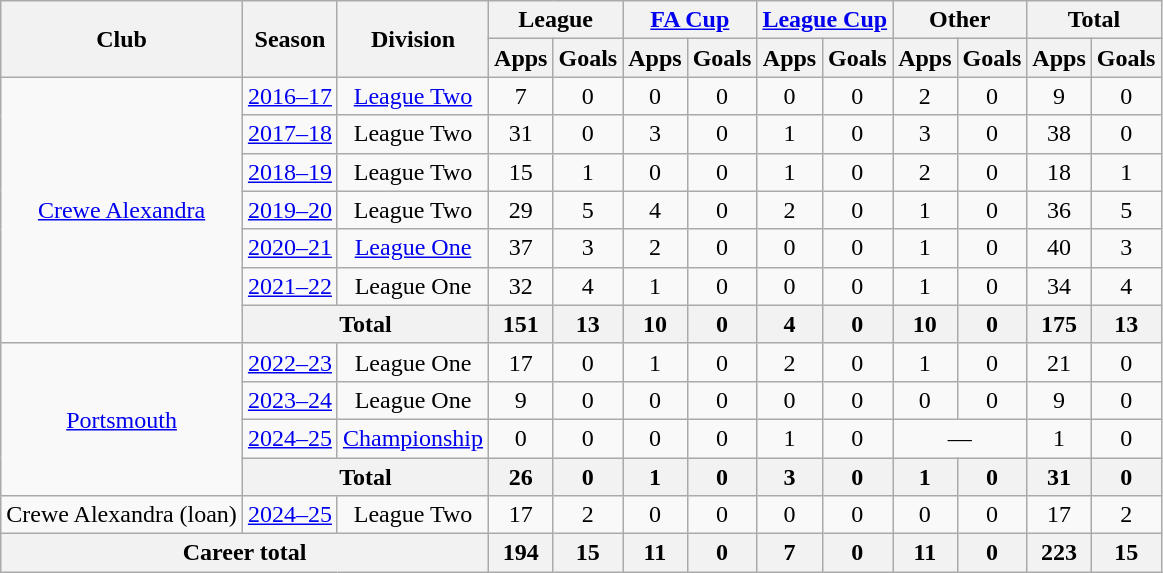<table class="wikitable" style="text-align:center;">
<tr>
<th rowspan="2">Club</th>
<th rowspan="2">Season</th>
<th rowspan="2">Division</th>
<th colspan="2">League</th>
<th colspan="2"><a href='#'>FA Cup</a></th>
<th colspan="2"><a href='#'>League Cup</a></th>
<th colspan="2">Other</th>
<th colspan="2">Total</th>
</tr>
<tr>
<th>Apps</th>
<th>Goals</th>
<th>Apps</th>
<th>Goals</th>
<th>Apps</th>
<th>Goals</th>
<th>Apps</th>
<th>Goals</th>
<th>Apps</th>
<th>Goals</th>
</tr>
<tr>
<td rowspan="7"><a href='#'>Crewe Alexandra</a></td>
<td><a href='#'>2016–17</a></td>
<td><a href='#'>League Two</a></td>
<td>7</td>
<td>0</td>
<td>0</td>
<td>0</td>
<td>0</td>
<td>0</td>
<td>2</td>
<td>0</td>
<td>9</td>
<td>0</td>
</tr>
<tr>
<td><a href='#'>2017–18</a></td>
<td>League Two</td>
<td>31</td>
<td>0</td>
<td>3</td>
<td>0</td>
<td>1</td>
<td>0</td>
<td>3</td>
<td>0</td>
<td>38</td>
<td>0</td>
</tr>
<tr>
<td><a href='#'>2018–19</a></td>
<td>League Two</td>
<td>15</td>
<td>1</td>
<td>0</td>
<td>0</td>
<td>1</td>
<td>0</td>
<td>2</td>
<td>0</td>
<td>18</td>
<td>1</td>
</tr>
<tr>
<td><a href='#'>2019–20</a></td>
<td>League Two</td>
<td>29</td>
<td>5</td>
<td>4</td>
<td>0</td>
<td>2</td>
<td>0</td>
<td>1</td>
<td>0</td>
<td>36</td>
<td>5</td>
</tr>
<tr>
<td><a href='#'>2020–21</a></td>
<td><a href='#'>League One</a></td>
<td>37</td>
<td>3</td>
<td>2</td>
<td>0</td>
<td 0>0</td>
<td>0</td>
<td>1</td>
<td>0</td>
<td>40</td>
<td>3</td>
</tr>
<tr>
<td><a href='#'>2021–22</a></td>
<td>League One</td>
<td>32</td>
<td>4</td>
<td>1</td>
<td>0</td>
<td 0>0</td>
<td>0</td>
<td>1</td>
<td>0</td>
<td>34</td>
<td>4</td>
</tr>
<tr>
<th colspan="2">Total</th>
<th>151</th>
<th>13</th>
<th>10</th>
<th>0</th>
<th>4</th>
<th>0</th>
<th>10</th>
<th>0</th>
<th>175</th>
<th>13</th>
</tr>
<tr>
<td rowspan="4"><a href='#'>Portsmouth</a></td>
<td><a href='#'>2022–23</a></td>
<td>League One</td>
<td>17</td>
<td>0</td>
<td>1</td>
<td>0</td>
<td>2</td>
<td>0</td>
<td>1</td>
<td>0</td>
<td>21</td>
<td>0</td>
</tr>
<tr>
<td><a href='#'>2023–24</a></td>
<td>League One</td>
<td>9</td>
<td>0</td>
<td>0</td>
<td>0</td>
<td>0</td>
<td>0</td>
<td>0</td>
<td>0</td>
<td>9</td>
<td>0</td>
</tr>
<tr>
<td><a href='#'>2024–25</a></td>
<td><a href='#'>Championship</a></td>
<td>0</td>
<td>0</td>
<td>0</td>
<td>0</td>
<td>1</td>
<td>0</td>
<td colspan="2">—</td>
<td>1</td>
<td>0</td>
</tr>
<tr>
<th colspan="2">Total</th>
<th>26</th>
<th>0</th>
<th>1</th>
<th>0</th>
<th>3</th>
<th>0</th>
<th>1</th>
<th>0</th>
<th>31</th>
<th>0</th>
</tr>
<tr>
<td>Crewe Alexandra (loan)</td>
<td><a href='#'>2024–25</a></td>
<td>League Two</td>
<td>17</td>
<td>2</td>
<td>0</td>
<td>0</td>
<td>0</td>
<td>0</td>
<td>0</td>
<td>0</td>
<td>17</td>
<td>2</td>
</tr>
<tr>
<th colspan="3">Career total</th>
<th>194</th>
<th>15</th>
<th>11</th>
<th>0</th>
<th>7</th>
<th>0</th>
<th>11</th>
<th>0</th>
<th>223</th>
<th>15</th>
</tr>
</table>
